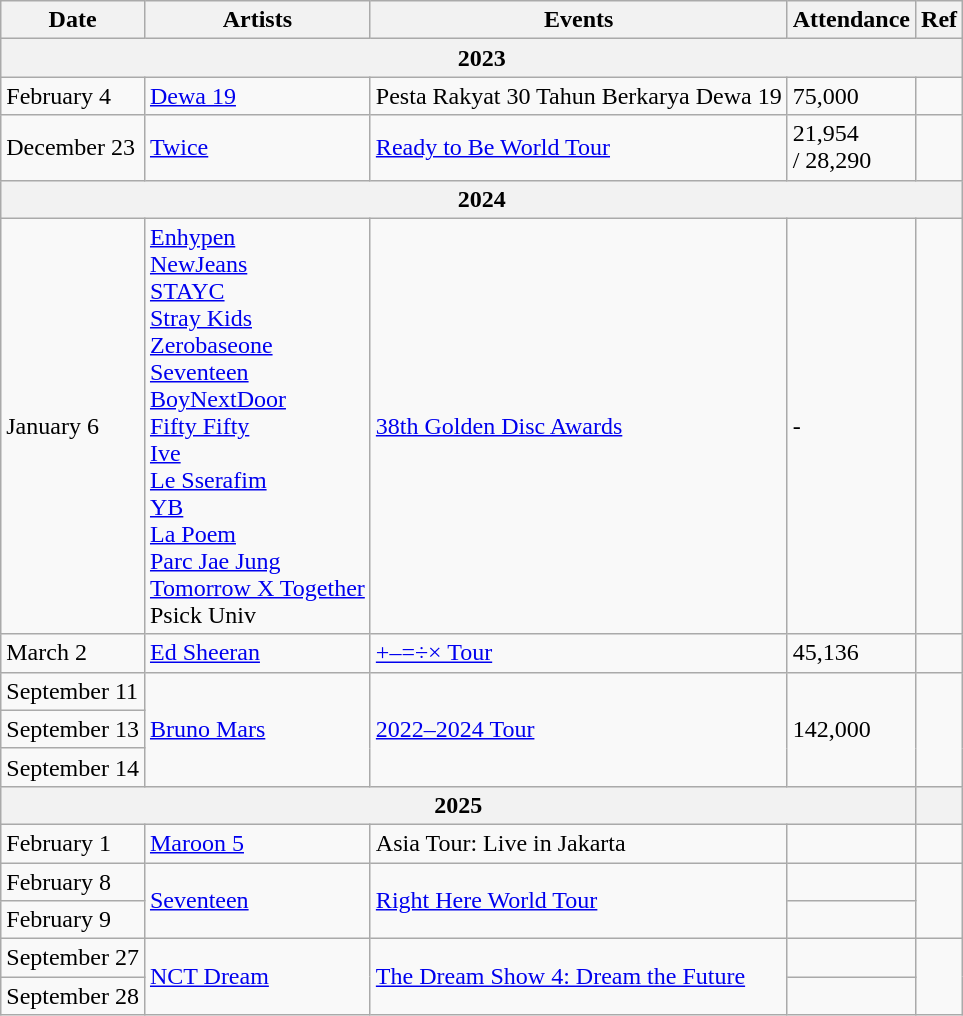<table class="wikitable">
<tr>
<th>Date</th>
<th>Artists</th>
<th>Events</th>
<th>Attendance</th>
<th>Ref</th>
</tr>
<tr>
<th colspan="5">2023</th>
</tr>
<tr>
<td>February 4</td>
<td><a href='#'>Dewa 19</a></td>
<td>Pesta Rakyat 30 Tahun Berkarya Dewa 19</td>
<td>75,000</td>
<td></td>
</tr>
<tr>
<td>December 23</td>
<td><a href='#'>Twice</a></td>
<td><a href='#'>Ready to Be World Tour</a></td>
<td>21,954<br>/ 28,290</td>
<td></td>
</tr>
<tr>
<th colspan="5">2024</th>
</tr>
<tr>
<td>January 6</td>
<td><a href='#'>Enhypen</a><br><a href='#'>NewJeans</a><br><a href='#'>STAYC</a><br><a href='#'>Stray Kids</a><br><a href='#'>Zerobaseone</a><br><a href='#'>Seventeen</a><br><a href='#'>BoyNextDoor</a><br><a href='#'>Fifty Fifty</a><br><a href='#'>Ive</a><br><a href='#'>Le Sserafim</a><br><a href='#'>YB</a><br><a href='#'>La Poem</a><br><a href='#'>Parc Jae Jung</a><br><a href='#'>Tomorrow X Together</a><br>Psick Univ</td>
<td><a href='#'>38th Golden Disc Awards</a></td>
<td>-</td>
<td></td>
</tr>
<tr>
<td>March 2</td>
<td><a href='#'>Ed Sheeran</a></td>
<td><a href='#'>+–=÷× Tour</a></td>
<td>45,136</td>
<td></td>
</tr>
<tr>
<td>September 11</td>
<td rowspan=3><a href='#'>Bruno Mars</a></td>
<td rowspan=3><a href='#'>2022–2024 Tour</a></td>
<td rowspan=3>142,000</td>
<td rowspan="3"></td>
</tr>
<tr>
<td>September 13</td>
</tr>
<tr>
<td>September 14</td>
</tr>
<tr>
<th colspan=4>2025</th>
<th></th>
</tr>
<tr>
<td>February 1</td>
<td><a href='#'>Maroon 5</a></td>
<td>Asia Tour: Live in Jakarta</td>
<td></td>
<td></td>
</tr>
<tr>
<td>February 8</td>
<td rowspan="2"><a href='#'>Seventeen</a></td>
<td rowspan="2"><a href='#'>Right Here World Tour</a></td>
<td></td>
<td rowspan="2"></td>
</tr>
<tr>
<td>February 9</td>
<td></td>
</tr>
<tr>
<td>September 27</td>
<td rowspan="2"><a href='#'>NCT Dream</a></td>
<td rowspan="2"><a href='#'>The Dream Show 4: Dream the Future</a></td>
<td></td>
<td rowspan="2"></td>
</tr>
<tr>
<td>September 28</td>
<td></td>
</tr>
</table>
